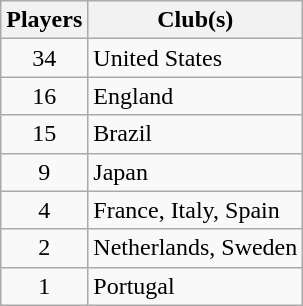<table class="wikitable">
<tr>
<th>Players</th>
<th>Club(s)</th>
</tr>
<tr>
<td align="center">34</td>
<td> United States</td>
</tr>
<tr>
<td align="center">16</td>
<td> England</td>
</tr>
<tr>
<td align="center">15</td>
<td> Brazil</td>
</tr>
<tr>
<td align="center">9</td>
<td> Japan</td>
</tr>
<tr>
<td align="center">4</td>
<td> France,  Italy,  Spain</td>
</tr>
<tr>
<td align="center">2</td>
<td> Netherlands,  Sweden</td>
</tr>
<tr>
<td align="center">1</td>
<td> Portugal</td>
</tr>
</table>
